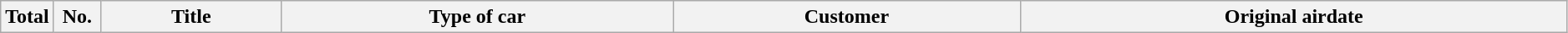<table class="wikitable plainrowheaders" style="width:99%;">
<tr>
<th style="width:30px;">Total</th>
<th style="width:30px;">No.</th>
<th>Title</th>
<th>Type of car</th>
<th>Customer</th>
<th>Original airdate<br>



</th>
</tr>
</table>
